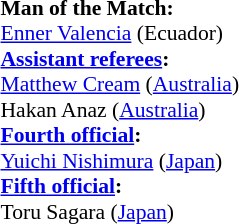<table width=50% style="font-size:90%">
<tr>
<td><br><strong>Man of the Match:</strong>
<br><a href='#'>Enner Valencia</a> (Ecuador)<br><strong><a href='#'>Assistant referees</a>:</strong>
<br><a href='#'>Matthew Cream</a> (<a href='#'>Australia</a>)
<br>Hakan Anaz (<a href='#'>Australia</a>)
<br><strong><a href='#'>Fourth official</a>:</strong>
<br><a href='#'>Yuichi Nishimura</a> (<a href='#'>Japan</a>)
<br><strong><a href='#'>Fifth official</a>:</strong>
<br>Toru Sagara (<a href='#'>Japan</a>)</td>
</tr>
</table>
